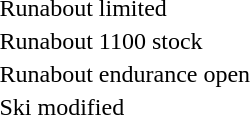<table>
<tr>
<td>Runabout limited<br></td>
<td></td>
<td></td>
<td></td>
</tr>
<tr>
<td>Runabout 1100 stock<br></td>
<td></td>
<td></td>
<td></td>
</tr>
<tr>
<td>Runabout endurance open<br></td>
<td></td>
<td></td>
<td></td>
</tr>
<tr>
<td>Ski modified<br></td>
<td></td>
<td></td>
<td></td>
</tr>
</table>
